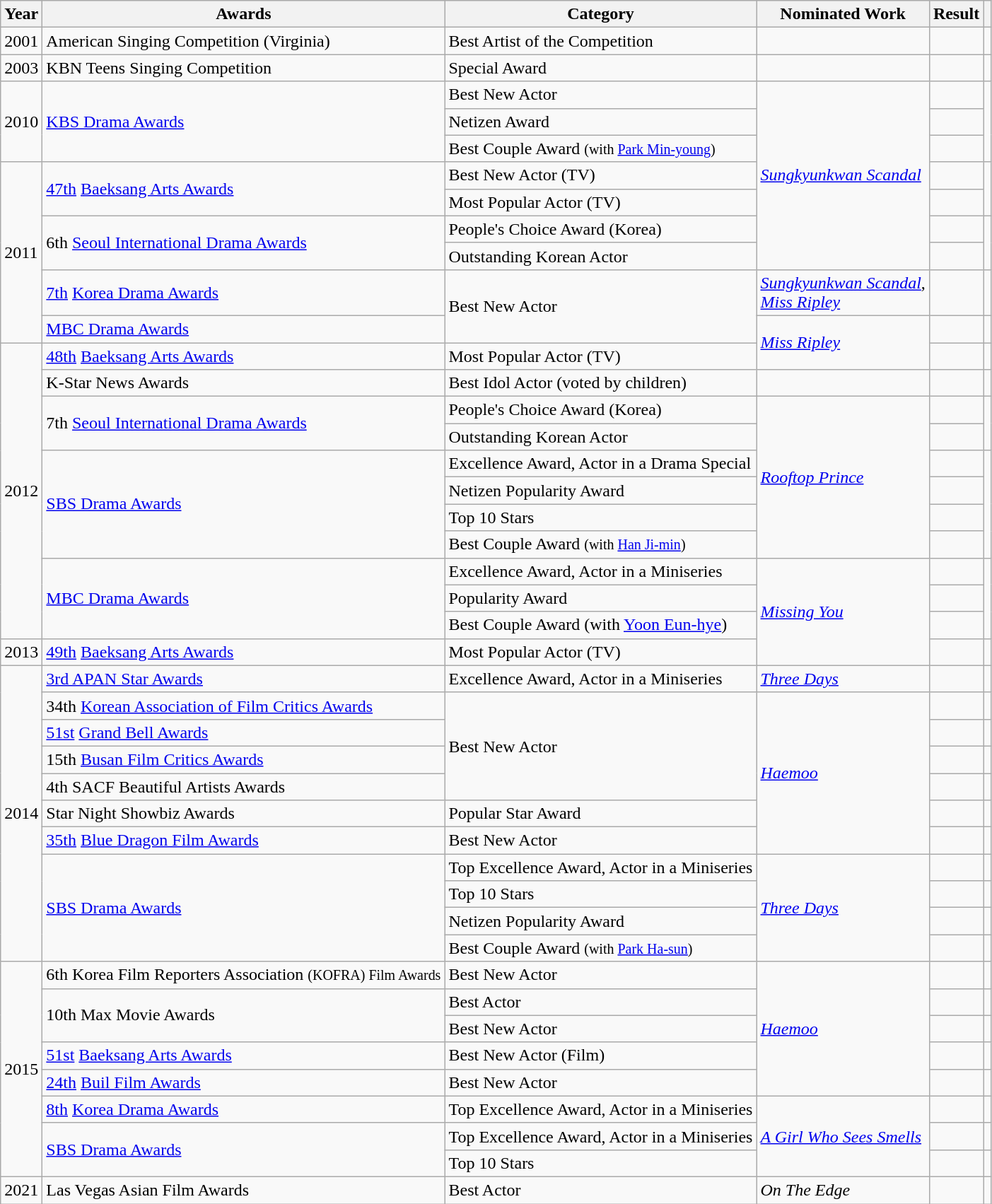<table class="wikitable sortable">
<tr>
<th>Year</th>
<th>Awards</th>
<th>Category</th>
<th>Nominated Work</th>
<th>Result</th>
<th class="unsortable"></th>
</tr>
<tr>
<td>2001</td>
<td>American Singing Competition (Virginia)</td>
<td>Best Artist of the Competition</td>
<td></td>
<td></td>
<td></td>
</tr>
<tr>
<td>2003</td>
<td>KBN Teens Singing Competition</td>
<td>Special Award</td>
<td></td>
<td></td>
<td></td>
</tr>
<tr>
<td rowspan=3>2010</td>
<td rowspan=3><a href='#'>KBS Drama Awards</a></td>
<td>Best New Actor</td>
<td rowspan=7><em><a href='#'>Sungkyunkwan Scandal</a></em></td>
<td></td>
<td rowspan=3></td>
</tr>
<tr>
<td>Netizen Award</td>
<td></td>
</tr>
<tr>
<td>Best Couple Award  <small>(with <a href='#'>Park Min-young</a>)</small></td>
<td></td>
</tr>
<tr>
<td rowspan=6>2011</td>
<td rowspan=2><a href='#'>47th</a> <a href='#'>Baeksang Arts Awards</a></td>
<td>Best New Actor (TV)</td>
<td></td>
<td rowspan=2></td>
</tr>
<tr>
<td>Most Popular Actor (TV)</td>
<td></td>
</tr>
<tr>
<td rowspan=2>6th <a href='#'>Seoul International Drama Awards</a></td>
<td>People's Choice Award (Korea)</td>
<td></td>
<td rowspan=2></td>
</tr>
<tr>
<td>Outstanding Korean Actor</td>
<td></td>
</tr>
<tr>
<td><a href='#'>7th</a> <a href='#'>Korea Drama Awards</a></td>
<td rowspan="2">Best New Actor</td>
<td><em><a href='#'>Sungkyunkwan Scandal</a></em>, <br> <em><a href='#'>Miss Ripley</a></em></td>
<td></td>
<td></td>
</tr>
<tr>
<td><a href='#'>MBC Drama Awards</a></td>
<td rowspan="2"><em><a href='#'>Miss Ripley</a></em></td>
<td></td>
<td></td>
</tr>
<tr>
<td rowspan=11>2012</td>
<td><a href='#'>48th</a> <a href='#'>Baeksang Arts Awards</a></td>
<td>Most Popular Actor (TV)</td>
<td></td>
<td></td>
</tr>
<tr>
<td>K-Star News Awards</td>
<td>Best Idol Actor (voted by children)</td>
<td></td>
<td></td>
<td></td>
</tr>
<tr>
<td rowspan=2>7th <a href='#'>Seoul International Drama Awards</a></td>
<td>People's Choice Award (Korea)</td>
<td rowspan=6><em><a href='#'>Rooftop Prince</a></em></td>
<td></td>
<td rowspan=2></td>
</tr>
<tr>
<td>Outstanding Korean Actor</td>
<td></td>
</tr>
<tr>
<td rowspan=4><a href='#'>SBS Drama Awards</a></td>
<td>Excellence Award, Actor in a Drama Special</td>
<td></td>
<td rowspan=4></td>
</tr>
<tr>
<td>Netizen Popularity Award</td>
<td></td>
</tr>
<tr>
<td>Top 10 Stars</td>
<td></td>
</tr>
<tr>
<td>Best Couple Award  <small>(with <a href='#'>Han Ji-min</a>)</small></td>
<td></td>
</tr>
<tr>
<td rowspan=3><a href='#'>MBC Drama Awards</a></td>
<td>Excellence Award, Actor in a Miniseries</td>
<td rowspan=4><em><a href='#'>Missing You</a></em></td>
<td></td>
<td rowspan=3></td>
</tr>
<tr>
<td>Popularity Award</td>
<td></td>
</tr>
<tr>
<td>Best Couple Award (with <a href='#'>Yoon Eun-hye</a>)</td>
<td></td>
</tr>
<tr>
<td>2013</td>
<td><a href='#'>49th</a> <a href='#'>Baeksang Arts Awards</a></td>
<td>Most Popular Actor (TV)</td>
<td></td>
<td></td>
</tr>
<tr>
<td rowspan="11">2014</td>
<td><a href='#'>3rd APAN Star Awards</a></td>
<td>Excellence Award, Actor in a Miniseries</td>
<td><em><a href='#'>Three Days</a></em></td>
<td></td>
<td></td>
</tr>
<tr>
<td>34th <a href='#'>Korean Association of Film Critics Awards</a></td>
<td rowspan="4">Best New Actor</td>
<td rowspan="6"><em><a href='#'>Haemoo</a></em></td>
<td></td>
<td></td>
</tr>
<tr>
<td><a href='#'>51st</a> <a href='#'>Grand Bell Awards</a></td>
<td></td>
<td></td>
</tr>
<tr>
<td>15th <a href='#'>Busan Film Critics Awards</a></td>
<td></td>
<td></td>
</tr>
<tr>
<td>4th SACF Beautiful Artists Awards</td>
<td></td>
<td></td>
</tr>
<tr>
<td>Star Night Showbiz Awards</td>
<td>Popular Star Award</td>
<td></td>
<td></td>
</tr>
<tr>
<td><a href='#'>35th</a> <a href='#'>Blue Dragon Film Awards</a></td>
<td>Best New Actor</td>
<td></td>
<td></td>
</tr>
<tr>
<td rowspan=4><a href='#'>SBS Drama Awards</a></td>
<td>Top Excellence Award, Actor in a Miniseries</td>
<td rowspan=4><em><a href='#'>Three Days</a></em></td>
<td></td>
<td></td>
</tr>
<tr>
<td>Top 10 Stars</td>
<td></td>
<td></td>
</tr>
<tr>
<td>Netizen Popularity Award</td>
<td></td>
<td></td>
</tr>
<tr>
<td>Best Couple Award <small>(with <a href='#'>Park Ha-sun</a>)</small></td>
<td></td>
<td></td>
</tr>
<tr>
<td rowspan="8">2015</td>
<td>6th Korea Film Reporters Association <small>(KOFRA) Film Awards</small></td>
<td>Best New Actor</td>
<td rowspan=5><em><a href='#'>Haemoo</a></em></td>
<td></td>
<td></td>
</tr>
<tr>
<td rowspan=2>10th Max Movie Awards</td>
<td>Best Actor</td>
<td></td>
<td></td>
</tr>
<tr>
<td>Best New Actor</td>
<td></td>
<td></td>
</tr>
<tr>
<td><a href='#'>51st</a> <a href='#'>Baeksang Arts Awards</a></td>
<td>Best New Actor (Film)</td>
<td></td>
<td></td>
</tr>
<tr>
<td><a href='#'>24th</a> <a href='#'>Buil Film Awards</a></td>
<td>Best New Actor</td>
<td></td>
<td></td>
</tr>
<tr>
<td><a href='#'>8th</a> <a href='#'>Korea Drama Awards</a></td>
<td>Top Excellence Award, Actor in a Miniseries</td>
<td rowspan="3"><em><a href='#'>A Girl Who Sees Smells</a></em></td>
<td></td>
<td></td>
</tr>
<tr>
<td rowspan="2"><a href='#'>SBS Drama Awards</a></td>
<td>Top Excellence Award, Actor in a Miniseries</td>
<td></td>
<td></td>
</tr>
<tr>
<td>Top 10 Stars</td>
<td></td>
<td></td>
</tr>
<tr>
<td>2021</td>
<td>Las Vegas Asian Film Awards</td>
<td>Best Actor</td>
<td><em>On The Edge</em></td>
<td></td>
<td></td>
</tr>
</table>
